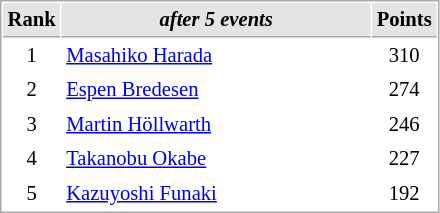<table cellspacing="1" cellpadding="3" style="border:1px solid #aaa; font-size:86%;">
<tr style="background:#e4e4e4;">
<th style="border-bottom:1px solid #aaa; width:10px;">Rank</th>
<th style="border-bottom:1px solid #aaa; width:200px;"><em>after 5 events</em></th>
<th style="border-bottom:1px solid #aaa; width:20px;">Points</th>
</tr>
<tr>
<td align=center>1</td>
<td> <a href='#'>Masahiko Harada</a></td>
<td align=center>310</td>
</tr>
<tr>
<td align=center>2</td>
<td> <a href='#'>Espen Bredesen</a></td>
<td align=center>274</td>
</tr>
<tr>
<td align=center>3</td>
<td> <a href='#'>Martin Höllwarth</a></td>
<td align=center>246</td>
</tr>
<tr>
<td align=center>4</td>
<td> <a href='#'>Takanobu Okabe</a></td>
<td align=center>227</td>
</tr>
<tr>
<td align=center>5</td>
<td> <a href='#'>Kazuyoshi Funaki</a></td>
<td align=center>192</td>
</tr>
</table>
